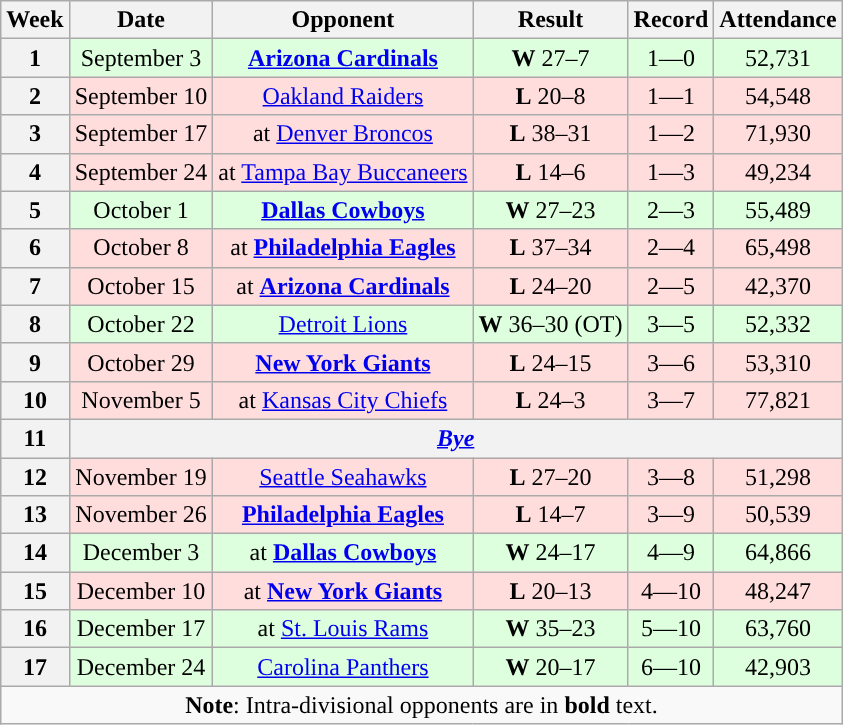<table class="wikitable"  style="text-align: center;">
<tr>
<th>Week</th>
<th>Date</th>
<th>Opponent</th>
<th>Result</th>
<th>Record</th>
<th>Attendance</th>
</tr>
<tr style="background: #ddffdd;">
<th>1</th>
<td>September 3</td>
<td><strong><a href='#'>Arizona Cardinals</a></strong></td>
<td><strong>W</strong> 27–7</td>
<td>1—0</td>
<td>52,731</td>
</tr>
<tr style="background: #ffdddd;">
<th>2</th>
<td>September 10</td>
<td><a href='#'>Oakland Raiders</a></td>
<td><strong>L</strong> 20–8</td>
<td>1—1</td>
<td>54,548</td>
</tr>
<tr style="background: #ffdddd;">
<th>3</th>
<td>September 17</td>
<td>at <a href='#'>Denver Broncos</a></td>
<td><strong>L</strong> 38–31</td>
<td>1—2</td>
<td>71,930</td>
</tr>
<tr style="background: #ffdddd;">
<th>4</th>
<td>September 24</td>
<td>at <a href='#'>Tampa Bay Buccaneers</a></td>
<td><strong>L</strong> 14–6</td>
<td>1—3</td>
<td>49,234</td>
</tr>
<tr style="background: #ddffdd;">
<th>5</th>
<td>October 1</td>
<td><strong><a href='#'>Dallas Cowboys</a></strong></td>
<td><strong>W</strong> 27–23</td>
<td>2—3</td>
<td>55,489</td>
</tr>
<tr style="background: #ffdddd;">
<th>6</th>
<td>October 8</td>
<td>at <strong><a href='#'>Philadelphia Eagles</a></strong></td>
<td><strong>L</strong> 37–34</td>
<td>2—4</td>
<td>65,498</td>
</tr>
<tr style="background: #ffdddd;">
<th>7</th>
<td>October 15</td>
<td>at <strong><a href='#'>Arizona Cardinals</a></strong></td>
<td><strong>L</strong> 24–20</td>
<td>2—5</td>
<td>42,370</td>
</tr>
<tr style="background: #ddffdd;">
<th>8</th>
<td>October 22</td>
<td><a href='#'>Detroit Lions</a></td>
<td><strong>W</strong> 36–30 (OT)</td>
<td>3—5</td>
<td>52,332</td>
</tr>
<tr style="background: #ffdddd;">
<th>9</th>
<td>October 29</td>
<td><strong><a href='#'>New York Giants</a></strong></td>
<td><strong>L</strong> 24–15</td>
<td>3—6</td>
<td>53,310</td>
</tr>
<tr style="background: #ffdddd;">
<th>10</th>
<td>November 5</td>
<td>at <a href='#'>Kansas City Chiefs</a></td>
<td><strong>L</strong> 24–3</td>
<td>3—7</td>
<td>77,821</td>
</tr>
<tr>
<th>11</th>
<th colspan="5"><em><a href='#'>Bye</a></em></th>
</tr>
<tr style="background: #ffdddd;">
<th>12</th>
<td>November 19</td>
<td><a href='#'>Seattle Seahawks</a></td>
<td><strong>L</strong> 27–20</td>
<td>3—8</td>
<td>51,298</td>
</tr>
<tr style="background: #ffdddd;">
<th>13</th>
<td>November 26</td>
<td><strong><a href='#'>Philadelphia Eagles</a></strong></td>
<td><strong>L</strong> 14–7</td>
<td>3—9</td>
<td>50,539</td>
</tr>
<tr style="background: #ddffdd;">
<th>14</th>
<td>December 3</td>
<td>at <strong><a href='#'>Dallas Cowboys</a></strong></td>
<td><strong>W</strong> 24–17</td>
<td>4—9</td>
<td>64,866</td>
</tr>
<tr style="background: #ffdddd;">
<th>15</th>
<td>December 10</td>
<td>at <strong><a href='#'>New York Giants</a></strong></td>
<td><strong>L</strong> 20–13</td>
<td>4—10</td>
<td>48,247</td>
</tr>
<tr style="background: #ddffdd;">
<th>16</th>
<td>December 17</td>
<td>at <a href='#'>St. Louis Rams</a></td>
<td><strong>W</strong> 35–23</td>
<td>5—10</td>
<td>63,760</td>
</tr>
<tr style="background: #ddffdd;">
<th>17</th>
<td>December 24</td>
<td><a href='#'>Carolina Panthers</a></td>
<td><strong>W</strong> 20–17</td>
<td>6—10</td>
<td>42,903</td>
</tr>
<tr>
<td colspan="6"><strong>Note</strong>: Intra-divisional opponents are in <strong>bold</strong> text.</td>
</tr>
</table>
